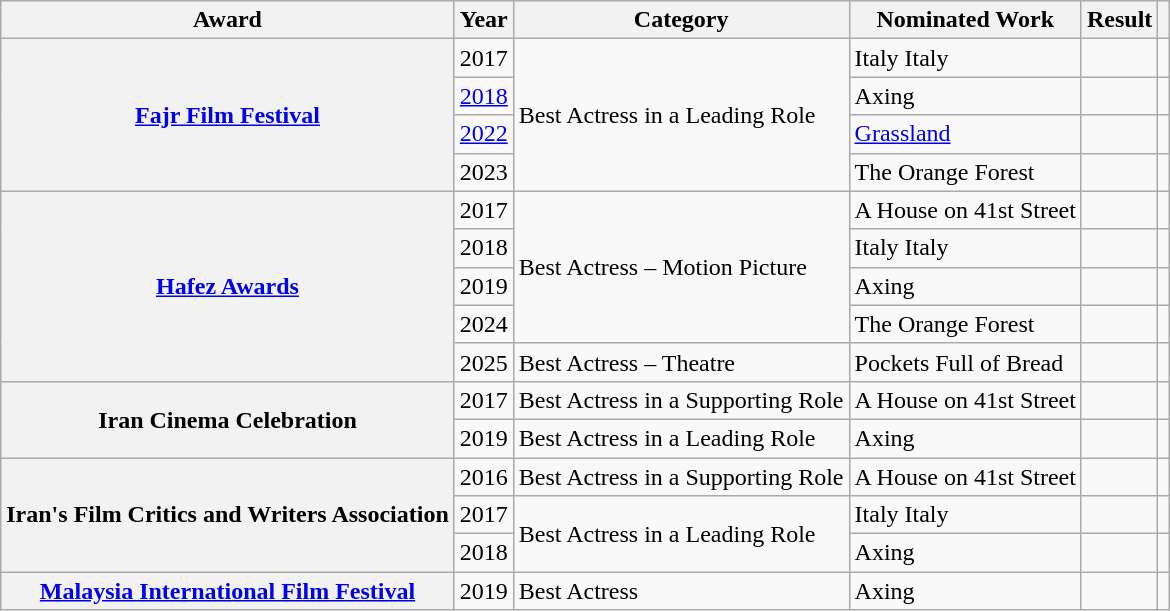<table class="wikitable sortable plainrowheaders">
<tr>
<th scope="col">Award</th>
<th scope="col">Year</th>
<th scope="col">Category</th>
<th scope="col">Nominated Work</th>
<th scope="col">Result</th>
<th scope="col" class="unsortable"></th>
</tr>
<tr>
<th rowspan="4" scope="row"><a href='#'>Fajr Film Festival</a></th>
<td>2017</td>
<td rowspan="4">Best Actress in a Leading Role</td>
<td>Italy Italy</td>
<td></td>
<td></td>
</tr>
<tr>
<td><a href='#'>2018</a></td>
<td>Axing</td>
<td></td>
<td></td>
</tr>
<tr>
<td><a href='#'>2022</a></td>
<td><a href='#'>Grassland</a></td>
<td></td>
<td></td>
</tr>
<tr>
<td>2023</td>
<td>The Orange Forest</td>
<td></td>
<td></td>
</tr>
<tr>
<th rowspan="5" scope="row"><a href='#'>Hafez Awards</a></th>
<td>2017</td>
<td rowspan="4">Best Actress – Motion Picture</td>
<td>A House on 41st Street</td>
<td></td>
<td></td>
</tr>
<tr>
<td>2018</td>
<td>Italy Italy</td>
<td></td>
<td></td>
</tr>
<tr>
<td>2019</td>
<td>Axing</td>
<td></td>
<td></td>
</tr>
<tr>
<td>2024</td>
<td>The Orange Forest</td>
<td></td>
<td></td>
</tr>
<tr>
<td>2025</td>
<td>Best Actress – Theatre</td>
<td>Pockets Full of Bread</td>
<td></td>
<td></td>
</tr>
<tr>
<th scope="row" rowspan="2">Iran Cinema Celebration</th>
<td>2017</td>
<td>Best Actress in a Supporting Role</td>
<td>A House on 41st Street</td>
<td></td>
<td></td>
</tr>
<tr>
<td>2019</td>
<td>Best Actress in a Leading Role</td>
<td>Axing</td>
<td></td>
<td></td>
</tr>
<tr>
<th scope="row" rowspan="3">Iran's Film Critics and Writers Association</th>
<td>2016</td>
<td>Best Actress in a Supporting Role</td>
<td>A House on 41st Street</td>
<td></td>
<td></td>
</tr>
<tr>
<td>2017</td>
<td rowspan="2">Best Actress in a Leading Role</td>
<td>Italy Italy</td>
<td></td>
<td></td>
</tr>
<tr>
<td>2018</td>
<td>Axing</td>
<td></td>
<td></td>
</tr>
<tr>
<th scope="row" rowspan="3"><a href='#'>Malaysia International Film Festival</a></th>
<td>2019</td>
<td>Best Actress</td>
<td>Axing</td>
<td></td>
<td></td>
</tr>
</table>
